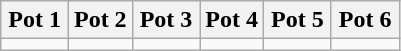<table class="wikitable">
<tr>
<th scope="col" style="width:17%;">Pot 1</th>
<th scope="col" style="width:16%;">Pot 2</th>
<th scope="col" style="width:17%;">Pot 3</th>
<th scope="col" style="width:16%;">Pot 4</th>
<th scope="col" style="width:17%;">Pot 5</th>
<th scope="col" style="width:17%;">Pot 6</th>
</tr>
<tr>
<td></td>
<td></td>
<td></td>
<td></td>
<td></td>
<td></td>
</tr>
</table>
